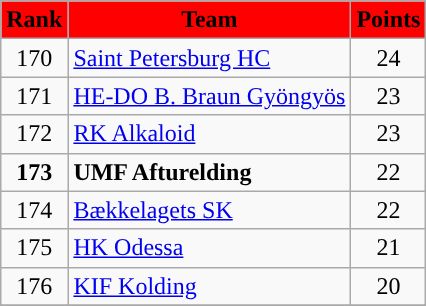<table class="wikitable" style="text-align: center;">
<tr>
<th style="color:black; background:#FF0000">Rank</th>
<th style="color:black; background:#FF0000">Team</th>
<th style="color:black; background:#FF0000">Points</th>
</tr>
<tr>
<td>170</td>
<td align=left> <a href='#'>Saint Petersburg HC</a></td>
<td>24</td>
</tr>
<tr>
<td>171</td>
<td align=left> <a href='#'>HE-DO B. Braun Gyöngyös</a></td>
<td>23</td>
</tr>
<tr>
<td>172</td>
<td align=left> <a href='#'>RK Alkaloid</a></td>
<td>23</td>
</tr>
<tr>
<td><strong>173</strong></td>
<td align=left> <strong>UMF Afturelding</strong></td>
<td>22</td>
</tr>
<tr>
<td>174</td>
<td align=left> <a href='#'>Bækkelagets SK</a></td>
<td>22</td>
</tr>
<tr>
<td>175</td>
<td align=left> <a href='#'>HK Odessa</a></td>
<td>21</td>
</tr>
<tr>
<td>176</td>
<td align=left> <a href='#'>KIF Kolding</a></td>
<td>20</td>
</tr>
<tr>
</tr>
</table>
